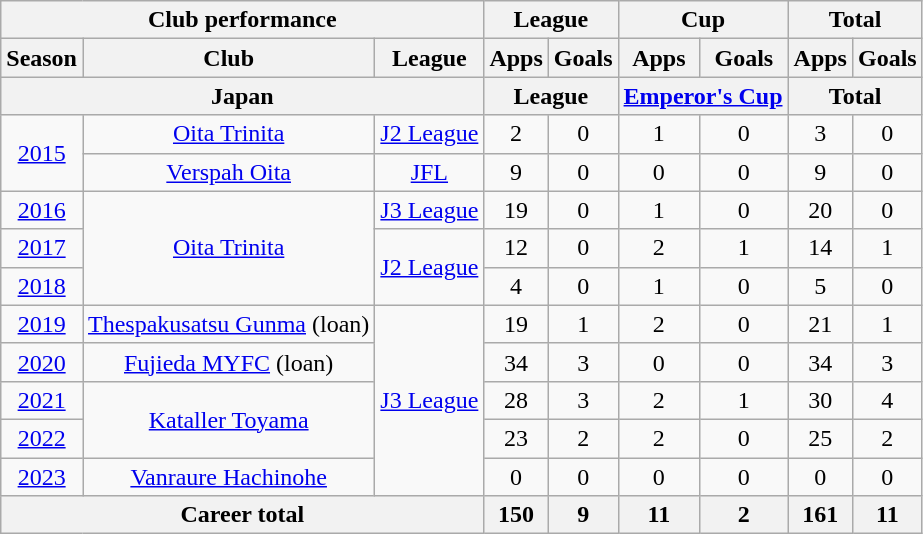<table class="wikitable" style="text-align:center">
<tr>
<th colspan=3>Club performance</th>
<th colspan=2>League</th>
<th colspan=2>Cup</th>
<th colspan=2>Total</th>
</tr>
<tr>
<th>Season</th>
<th>Club</th>
<th>League</th>
<th>Apps</th>
<th>Goals</th>
<th>Apps</th>
<th>Goals</th>
<th>Apps</th>
<th>Goals</th>
</tr>
<tr>
<th colspan=3>Japan</th>
<th colspan=2>League</th>
<th colspan=2><a href='#'>Emperor's Cup</a></th>
<th colspan=2>Total</th>
</tr>
<tr>
<td rowspan="2"><a href='#'>2015</a></td>
<td rowspan="1"><a href='#'>Oita Trinita</a></td>
<td rowspan="1"><a href='#'>J2 League</a></td>
<td>2</td>
<td>0</td>
<td>1</td>
<td>0</td>
<td>3</td>
<td>0</td>
</tr>
<tr>
<td rowspan="1"><a href='#'>Verspah Oita</a></td>
<td rowspan="1"><a href='#'>JFL</a></td>
<td>9</td>
<td>0</td>
<td>0</td>
<td>0</td>
<td>9</td>
<td>0</td>
</tr>
<tr>
<td><a href='#'>2016</a></td>
<td rowspan="3"><a href='#'>Oita Trinita</a></td>
<td><a href='#'>J3 League</a></td>
<td>19</td>
<td>0</td>
<td>1</td>
<td>0</td>
<td>20</td>
<td>0</td>
</tr>
<tr>
<td><a href='#'>2017</a></td>
<td rowspan="2"><a href='#'>J2 League</a></td>
<td>12</td>
<td>0</td>
<td>2</td>
<td>1</td>
<td>14</td>
<td>1</td>
</tr>
<tr>
<td><a href='#'>2018</a></td>
<td>4</td>
<td>0</td>
<td>1</td>
<td>0</td>
<td>5</td>
<td>0</td>
</tr>
<tr>
<td><a href='#'>2019</a></td>
<td><a href='#'>Thespakusatsu Gunma</a> (loan)</td>
<td rowspan="5"><a href='#'>J3 League</a></td>
<td>19</td>
<td>1</td>
<td>2</td>
<td>0</td>
<td>21</td>
<td>1</td>
</tr>
<tr>
<td><a href='#'>2020</a></td>
<td><a href='#'>Fujieda MYFC</a> (loan)</td>
<td>34</td>
<td>3</td>
<td>0</td>
<td>0</td>
<td>34</td>
<td>3</td>
</tr>
<tr>
<td><a href='#'>2021</a></td>
<td rowspan="2"><a href='#'>Kataller Toyama</a></td>
<td>28</td>
<td>3</td>
<td>2</td>
<td>1</td>
<td>30</td>
<td>4</td>
</tr>
<tr>
<td><a href='#'>2022</a></td>
<td>23</td>
<td>2</td>
<td>2</td>
<td>0</td>
<td>25</td>
<td>2</td>
</tr>
<tr>
<td><a href='#'>2023</a></td>
<td><a href='#'>Vanraure Hachinohe</a></td>
<td>0</td>
<td>0</td>
<td>0</td>
<td>0</td>
<td>0</td>
<td>0</td>
</tr>
<tr>
<th colspan=3>Career total</th>
<th>150</th>
<th>9</th>
<th>11</th>
<th>2</th>
<th>161</th>
<th>11</th>
</tr>
</table>
